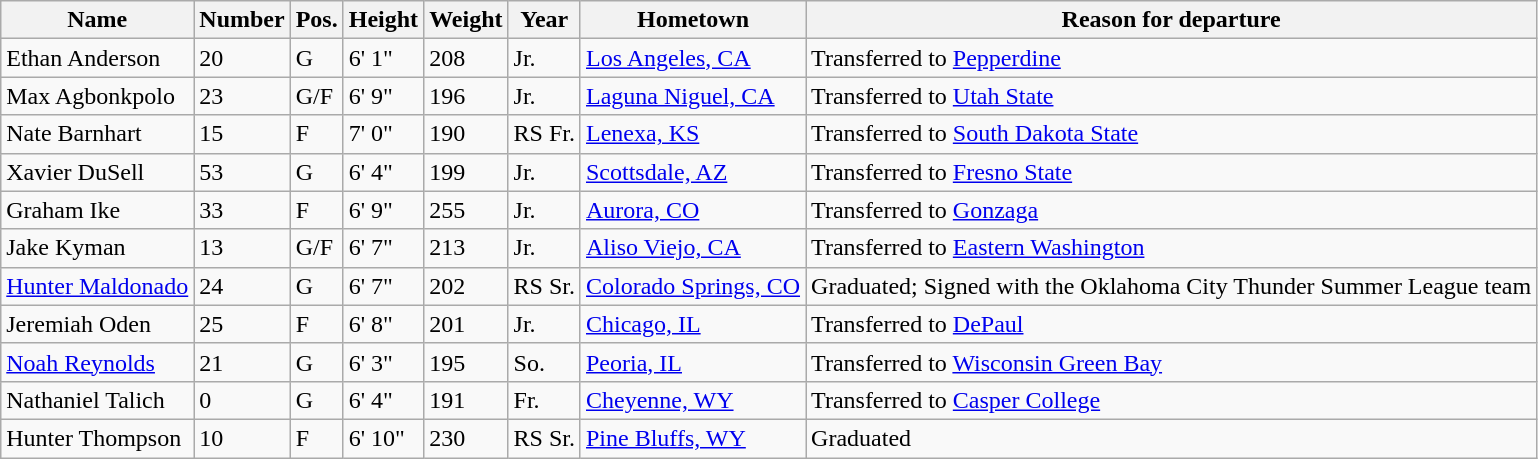<table class="wikitable sortable" border="1">
<tr>
<th>Name</th>
<th>Number</th>
<th>Pos.</th>
<th>Height</th>
<th>Weight</th>
<th>Year</th>
<th>Hometown</th>
<th class="unsortable">Reason for departure</th>
</tr>
<tr>
<td>Ethan Anderson</td>
<td>20</td>
<td>G</td>
<td>6' 1"</td>
<td>208</td>
<td>Jr.</td>
<td><a href='#'>Los Angeles, CA</a></td>
<td>Transferred to <a href='#'>Pepperdine</a></td>
</tr>
<tr>
<td>Max Agbonkpolo</td>
<td>23</td>
<td>G/F</td>
<td>6' 9"</td>
<td>196</td>
<td>Jr.</td>
<td><a href='#'>Laguna Niguel, CA</a></td>
<td>Transferred to <a href='#'>Utah State</a></td>
</tr>
<tr>
<td>Nate Barnhart</td>
<td>15</td>
<td>F</td>
<td>7' 0"</td>
<td>190</td>
<td>RS Fr.</td>
<td><a href='#'>Lenexa, KS</a></td>
<td>Transferred to <a href='#'>South Dakota State</a></td>
</tr>
<tr>
<td>Xavier DuSell</td>
<td>53</td>
<td>G</td>
<td>6' 4"</td>
<td>199</td>
<td>Jr.</td>
<td><a href='#'>Scottsdale, AZ</a></td>
<td>Transferred to <a href='#'>Fresno State</a></td>
</tr>
<tr>
<td>Graham Ike</td>
<td>33</td>
<td>F</td>
<td>6' 9"</td>
<td>255</td>
<td>Jr.</td>
<td><a href='#'>Aurora, CO</a></td>
<td>Transferred to <a href='#'>Gonzaga</a></td>
</tr>
<tr>
<td>Jake Kyman</td>
<td>13</td>
<td>G/F</td>
<td>6' 7"</td>
<td>213</td>
<td>Jr.</td>
<td><a href='#'>Aliso Viejo, CA</a></td>
<td>Transferred to <a href='#'>Eastern Washington</a></td>
</tr>
<tr>
<td><a href='#'>Hunter Maldonado</a></td>
<td>24</td>
<td>G</td>
<td>6' 7"</td>
<td>202</td>
<td>RS Sr.</td>
<td><a href='#'>Colorado Springs, CO</a></td>
<td>Graduated; Signed with the Oklahoma City Thunder Summer League team</td>
</tr>
<tr>
<td>Jeremiah Oden</td>
<td>25</td>
<td>F</td>
<td>6' 8"</td>
<td>201</td>
<td>Jr.</td>
<td><a href='#'>Chicago, IL</a></td>
<td>Transferred to <a href='#'>DePaul</a></td>
</tr>
<tr>
<td><a href='#'>Noah Reynolds</a></td>
<td>21</td>
<td>G</td>
<td>6' 3"</td>
<td>195</td>
<td>So.</td>
<td><a href='#'>Peoria, IL</a></td>
<td>Transferred to <a href='#'>Wisconsin Green Bay</a></td>
</tr>
<tr>
<td>Nathaniel Talich</td>
<td>0</td>
<td>G</td>
<td>6' 4"</td>
<td>191</td>
<td>Fr.</td>
<td><a href='#'>Cheyenne, WY</a></td>
<td>Transferred to <a href='#'>Casper College</a></td>
</tr>
<tr>
<td>Hunter Thompson</td>
<td>10</td>
<td>F</td>
<td>6' 10"</td>
<td>230</td>
<td>RS Sr.</td>
<td><a href='#'>Pine Bluffs, WY</a></td>
<td>Graduated</td>
</tr>
</table>
